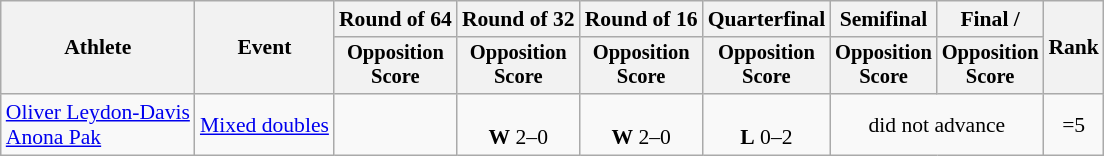<table class=wikitable style="font-size:90%">
<tr>
<th rowspan=2>Athlete</th>
<th rowspan=2>Event</th>
<th>Round of 64</th>
<th>Round of 32</th>
<th>Round of 16</th>
<th>Quarterfinal</th>
<th>Semifinal</th>
<th>Final / </th>
<th rowspan=2>Rank</th>
</tr>
<tr style="font-size:95%">
<th>Opposition<br>Score</th>
<th>Opposition<br>Score</th>
<th>Opposition<br>Score</th>
<th>Opposition<br>Score</th>
<th>Opposition<br>Score</th>
<th>Opposition<br>Score</th>
</tr>
<tr align=center>
<td align=left><a href='#'>Oliver Leydon-Davis</a><br><a href='#'>Anona Pak</a></td>
<td align=left><a href='#'>Mixed doubles</a></td>
<td></td>
<td><br><strong>W</strong> 2–0</td>
<td><br><strong>W</strong> 2–0</td>
<td><br><strong>L</strong> 0–2</td>
<td colspan=2>did not advance</td>
<td>=5</td>
</tr>
</table>
